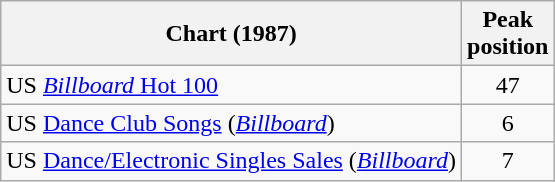<table Class = " wikitable sortable ">
<tr>
<th>Chart (1987)</th>
<th>Peak<br>position</th>
</tr>
<tr>
<td>US <a href='#'><em>Billboard</em> Hot 100</a></td>
<td style="text-align:center;">47</td>
</tr>
<tr>
<td>US <a href='#'>Dance Club Songs</a> (<a href='#'><em>Billboard</em></a>)</td>
<td style="text-align:center;">6</td>
</tr>
<tr>
<td>US <a href='#'>Dance/Electronic Singles Sales</a> (<a href='#'><em>Billboard</em></a>)</td>
<td style="text-align:center;">7</td>
</tr>
</table>
